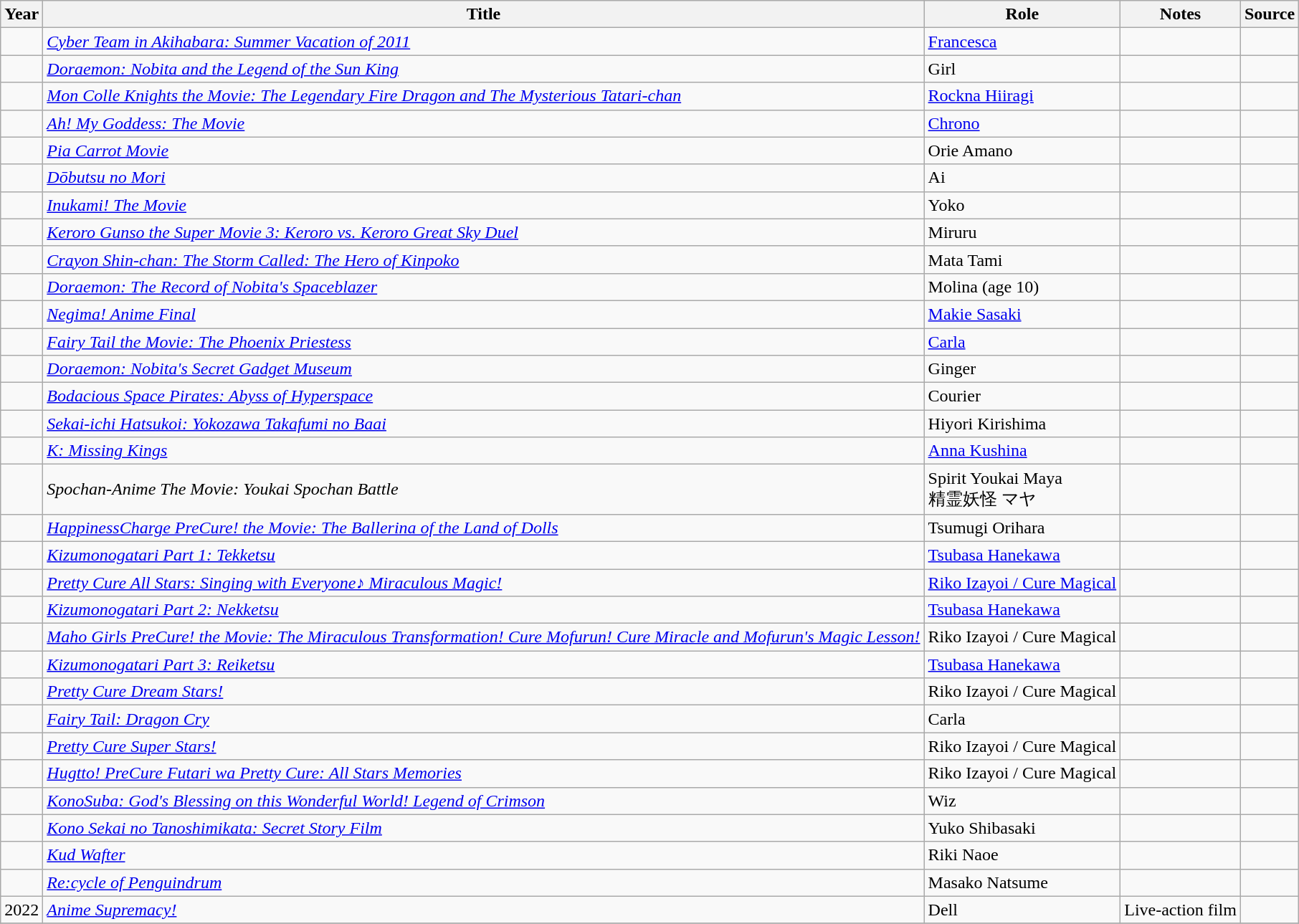<table class="wikitable sortable plainrowheaders">
<tr>
<th>Year </th>
<th>Title</th>
<th>Role </th>
<th class="unsortable">Notes </th>
<th class="unsortable">Source</th>
</tr>
<tr>
<td></td>
<td><em><a href='#'>Cyber Team in Akihabara: Summer Vacation of 2011</a></em></td>
<td><a href='#'>Francesca</a></td>
<td></td>
<td></td>
</tr>
<tr>
<td></td>
<td><em><a href='#'>Doraemon: Nobita and the Legend of the Sun King</a></em></td>
<td>Girl</td>
<td></td>
<td></td>
</tr>
<tr>
<td></td>
<td><em><a href='#'>Mon Colle Knights the Movie: The Legendary Fire Dragon and The Mysterious Tatari-chan</a></em></td>
<td><a href='#'>Rockna Hiiragi</a></td>
<td></td>
<td></td>
</tr>
<tr>
<td></td>
<td><em><a href='#'>Ah! My Goddess: The Movie</a></em></td>
<td><a href='#'>Chrono</a></td>
<td></td>
<td></td>
</tr>
<tr>
<td></td>
<td><em><a href='#'>Pia Carrot Movie</a></em></td>
<td>Orie Amano</td>
<td></td>
<td></td>
</tr>
<tr>
<td></td>
<td><em><a href='#'>Dōbutsu no Mori</a></em></td>
<td>Ai</td>
<td></td>
<td></td>
</tr>
<tr>
<td></td>
<td><em><a href='#'>Inukami! The Movie</a></em></td>
<td>Yoko</td>
<td></td>
<td></td>
</tr>
<tr>
<td></td>
<td><em><a href='#'>Keroro Gunso the Super Movie 3: Keroro vs. Keroro Great Sky Duel</a></em></td>
<td>Miruru</td>
<td></td>
<td></td>
</tr>
<tr>
<td></td>
<td><em><a href='#'>Crayon Shin-chan: The Storm Called: The Hero of Kinpoko</a></em></td>
<td>Mata Tami</td>
<td></td>
<td></td>
</tr>
<tr>
<td></td>
<td><em><a href='#'>Doraemon: The Record of Nobita's Spaceblazer </a></em></td>
<td>Molina (age 10)</td>
<td></td>
<td></td>
</tr>
<tr>
<td></td>
<td><em><a href='#'>Negima! Anime Final</a></em></td>
<td><a href='#'>Makie Sasaki</a></td>
<td></td>
<td></td>
</tr>
<tr>
<td></td>
<td><em><a href='#'>Fairy Tail the Movie: The Phoenix Priestess</a></em></td>
<td><a href='#'>Carla</a></td>
<td></td>
<td></td>
</tr>
<tr>
<td></td>
<td><em><a href='#'>Doraemon: Nobita's Secret Gadget Museum</a></em></td>
<td>Ginger</td>
<td></td>
<td></td>
</tr>
<tr>
<td></td>
<td><em><a href='#'>Bodacious Space Pirates: Abyss of Hyperspace</a></em></td>
<td>Courier</td>
<td></td>
<td></td>
</tr>
<tr>
<td></td>
<td><em><a href='#'>Sekai-ichi Hatsukoi: Yokozawa Takafumi no Baai</a></em></td>
<td>Hiyori Kirishima</td>
<td></td>
<td></td>
</tr>
<tr>
<td></td>
<td><em><a href='#'>K: Missing Kings</a></em></td>
<td><a href='#'>Anna Kushina</a></td>
<td></td>
<td></td>
</tr>
<tr>
<td></td>
<td><em>Spochan-Anime The Movie: Youkai Spochan Battle</em></td>
<td>Spirit Youkai Maya<br>精霊妖怪 マヤ</td>
<td></td>
<td></td>
</tr>
<tr>
<td></td>
<td><em><a href='#'>HappinessCharge PreCure! the Movie: The Ballerina of the Land of Dolls</a></em></td>
<td>Tsumugi Orihara</td>
<td></td>
<td></td>
</tr>
<tr>
<td></td>
<td><em><a href='#'>Kizumonogatari Part 1: Tekketsu</a></em></td>
<td><a href='#'>Tsubasa Hanekawa</a></td>
<td></td>
<td></td>
</tr>
<tr>
<td></td>
<td><em><a href='#'>Pretty Cure All Stars: Singing with Everyone♪ Miraculous Magic!</a></em></td>
<td><a href='#'>Riko Izayoi / Cure Magical</a></td>
<td></td>
<td></td>
</tr>
<tr>
<td></td>
<td><em><a href='#'>Kizumonogatari Part 2: Nekketsu</a></em></td>
<td><a href='#'>Tsubasa Hanekawa</a></td>
<td></td>
<td></td>
</tr>
<tr>
<td></td>
<td><em><a href='#'>Maho Girls PreCure! the Movie: The Miraculous Transformation! Cure Mofurun! Cure Miracle and Mofurun's Magic Lesson!</a></em></td>
<td>Riko Izayoi / Cure Magical</td>
<td></td>
<td></td>
</tr>
<tr>
<td></td>
<td><em><a href='#'>Kizumonogatari Part 3: Reiketsu</a></em></td>
<td><a href='#'>Tsubasa Hanekawa</a></td>
<td></td>
<td></td>
</tr>
<tr>
<td></td>
<td><em><a href='#'>Pretty Cure Dream Stars!</a></em></td>
<td>Riko Izayoi / Cure Magical</td>
<td></td>
<td></td>
</tr>
<tr>
<td></td>
<td><em><a href='#'>Fairy Tail: Dragon Cry</a></em></td>
<td>Carla</td>
<td></td>
<td></td>
</tr>
<tr>
<td></td>
<td><em><a href='#'>Pretty Cure Super Stars!</a></em></td>
<td>Riko Izayoi / Cure Magical</td>
<td></td>
<td></td>
</tr>
<tr>
<td></td>
<td><em><a href='#'>Hugtto! PreCure Futari wa Pretty Cure: All Stars Memories</a></em></td>
<td>Riko Izayoi / Cure Magical</td>
<td></td>
<td></td>
</tr>
<tr>
<td></td>
<td><em><a href='#'>KonoSuba: God's Blessing on this Wonderful World! Legend of Crimson</a></em></td>
<td>Wiz</td>
<td></td>
<td></td>
</tr>
<tr>
<td></td>
<td><em><a href='#'>Kono Sekai no Tanoshimikata: Secret Story Film</a></em></td>
<td>Yuko Shibasaki</td>
<td></td>
<td></td>
</tr>
<tr>
<td></td>
<td><em><a href='#'>Kud Wafter</a></em></td>
<td>Riki Naoe</td>
<td></td>
<td></td>
</tr>
<tr>
<td></td>
<td><em><a href='#'>Re:cycle of Penguindrum</a></em></td>
<td>Masako Natsume</td>
<td></td>
<td></td>
</tr>
<tr>
<td>2022</td>
<td><em><a href='#'>Anime Supremacy!</a></em></td>
<td>Dell</td>
<td>Live-action film</td>
<td></td>
</tr>
<tr>
</tr>
</table>
